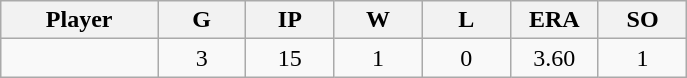<table class="wikitable sortable">
<tr>
<th bgcolor="#DDDDFF" width="16%">Player</th>
<th bgcolor="#DDDDFF" width="9%">G</th>
<th bgcolor="#DDDDFF" width="9%">IP</th>
<th bgcolor="#DDDDFF" width="9%">W</th>
<th bgcolor="#DDDDFF" width="9%">L</th>
<th bgcolor="#DDDDFF" width="9%">ERA</th>
<th bgcolor="#DDDDFF" width="9%">SO</th>
</tr>
<tr align="center">
<td></td>
<td>3</td>
<td>15</td>
<td>1</td>
<td>0</td>
<td>3.60</td>
<td>1</td>
</tr>
</table>
